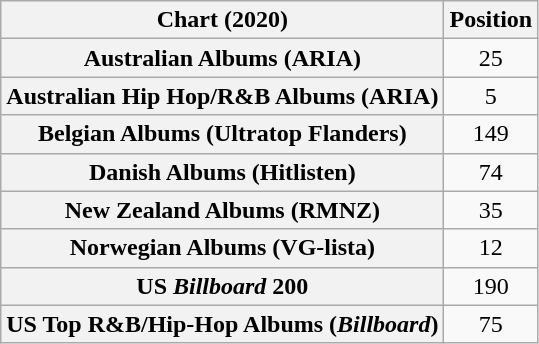<table class="wikitable sortable plainrowheaders" style="text-align:center">
<tr>
<th scope="col">Chart (2020)</th>
<th scope="col">Position</th>
</tr>
<tr>
<th scope="row">Australian Albums (ARIA)</th>
<td>25</td>
</tr>
<tr>
<th scope="row">Australian Hip Hop/R&B Albums (ARIA)</th>
<td>5</td>
</tr>
<tr>
<th scope="row">Belgian Albums (Ultratop Flanders)</th>
<td>149</td>
</tr>
<tr>
<th scope="row">Danish Albums (Hitlisten)</th>
<td>74</td>
</tr>
<tr>
<th scope="row">New Zealand Albums (RMNZ)</th>
<td>35</td>
</tr>
<tr>
<th scope="row">Norwegian Albums (VG-lista)</th>
<td>12</td>
</tr>
<tr>
<th scope="row">US <em>Billboard</em> 200</th>
<td>190</td>
</tr>
<tr>
<th scope="row">US Top R&B/Hip-Hop Albums (<em>Billboard</em>)</th>
<td>75</td>
</tr>
</table>
